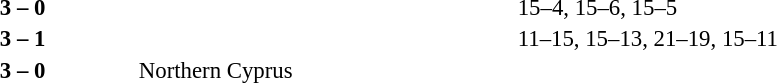<table width=100% cellspacing=1>
<tr>
<th width=20%></th>
<th width=12%></th>
<th width=20%></th>
<th width=33%></th>
<td></td>
</tr>
<tr style=font-size:95%>
<td align=right><strong></strong></td>
<td align=center><strong>3 – 0</strong></td>
<td></td>
<td>15–4, 15–6, 15–5</td>
<td></td>
</tr>
<tr style=font-size:95%>
<td align=right><strong></strong></td>
<td align=center><strong>3 – 1</strong></td>
<td></td>
<td>11–15, 15–13, 21–19, 15–11</td>
<td></td>
</tr>
<tr style=font-size:95%>
<td align=right><strong></strong></td>
<td align=center><strong>3 – 0</strong></td>
<td> Northern Cyprus</td>
<td></td>
</tr>
</table>
